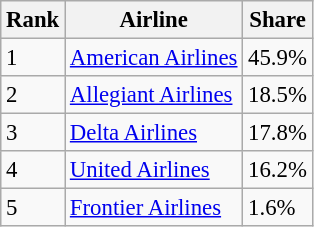<table class="wikitable sortable" style="font-size: 95%">
<tr>
<th>Rank</th>
<th>Airline</th>
<th>Share</th>
</tr>
<tr>
<td>1</td>
<td><a href='#'>American Airlines</a></td>
<td>45.9%</td>
</tr>
<tr>
<td>2</td>
<td><a href='#'>Allegiant Airlines</a></td>
<td>18.5%</td>
</tr>
<tr>
<td>3</td>
<td><a href='#'>Delta Airlines</a></td>
<td>17.8%</td>
</tr>
<tr>
<td>4</td>
<td><a href='#'>United Airlines</a></td>
<td>16.2%</td>
</tr>
<tr>
<td>5</td>
<td><a href='#'>Frontier Airlines</a></td>
<td>1.6%</td>
</tr>
</table>
